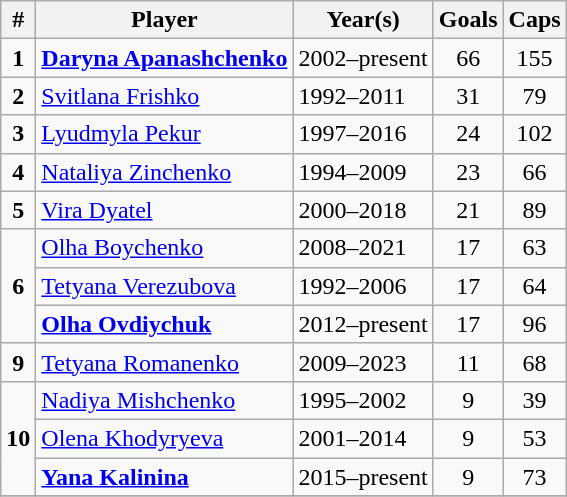<table class="wikitable sortable">
<tr>
<th width=>#</th>
<th width=>Player</th>
<th width=>Year(s)</th>
<th width=>Goals</th>
<th width=>Caps</th>
</tr>
<tr>
<td align=center><strong>1</strong></td>
<td><strong><a href='#'>Daryna Apanashchenko</a></strong></td>
<td align=center>2002–present</td>
<td align=center>66</td>
<td align=center>155</td>
</tr>
<tr>
<td align=center><strong>2</strong></td>
<td><a href='#'>Svitlana Frishko</a></td>
<td>1992–2011</td>
<td align=center>31</td>
<td align=center>79</td>
</tr>
<tr>
<td align=center><strong>3</strong></td>
<td><a href='#'>Lyudmyla Pekur</a></td>
<td>1997–2016</td>
<td align=center>24</td>
<td align=center>102</td>
</tr>
<tr>
<td align=center><strong>4</strong></td>
<td><a href='#'>Nataliya Zinchenko</a></td>
<td>1994–2009</td>
<td align=center>23</td>
<td align=center>66</td>
</tr>
<tr>
<td align=center><strong>5</strong></td>
<td><a href='#'>Vira Dyatel</a></td>
<td>2000–2018</td>
<td align=center>21</td>
<td align=center>89</td>
</tr>
<tr>
<td align=center rowspan=3><strong>6</strong></td>
<td><a href='#'>Olha Boychenko</a></td>
<td>2008–2021</td>
<td align=center>17</td>
<td align=center>63</td>
</tr>
<tr>
<td><a href='#'>Tetyana Verezubova</a></td>
<td>1992–2006</td>
<td align=center>17</td>
<td align=center>64</td>
</tr>
<tr>
<td><strong><a href='#'>Olha Ovdiychuk</a></strong></td>
<td>2012–present</td>
<td align=center>17</td>
<td align=center>96</td>
</tr>
<tr>
<td align=center><strong>9</strong></td>
<td><a href='#'>Tetyana Romanenko</a></td>
<td>2009–2023</td>
<td align=center>11</td>
<td align=center>68</td>
</tr>
<tr>
<td align=center rowspan=3><strong>10</strong></td>
<td><a href='#'>Nadiya Mishchenko</a></td>
<td>1995–2002</td>
<td align=center>9</td>
<td align=center>39</td>
</tr>
<tr>
<td><a href='#'>Olena Khodyryeva</a></td>
<td>2001–2014</td>
<td align=center>9</td>
<td align=center>53</td>
</tr>
<tr>
<td><strong><a href='#'>Yana Kalinina</a></strong></td>
<td>2015–present</td>
<td align=center>9</td>
<td align=center>73</td>
</tr>
<tr>
</tr>
</table>
